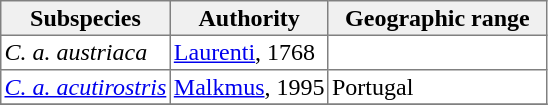<table cellspacing=0 cellpadding=2 border=1 style="border-collapse: collapse;">
<tr>
<th bgcolor="#f0f0f0">Subspecies</th>
<th bgcolor="#f0f0f0">Authority</th>
<th bgcolor="#f0f0f0">Geographic range</th>
</tr>
<tr>
<td><em>C. a. austriaca</em></td>
<td><a href='#'>Laurenti</a>, 1768</td>
<td style="width:40%"></td>
</tr>
<tr>
<td><em><a href='#'>C. a. acutirostris</a></em></td>
<td><a href='#'>Malkmus</a>, 1995</td>
<td>Portugal</td>
</tr>
<tr>
</tr>
</table>
